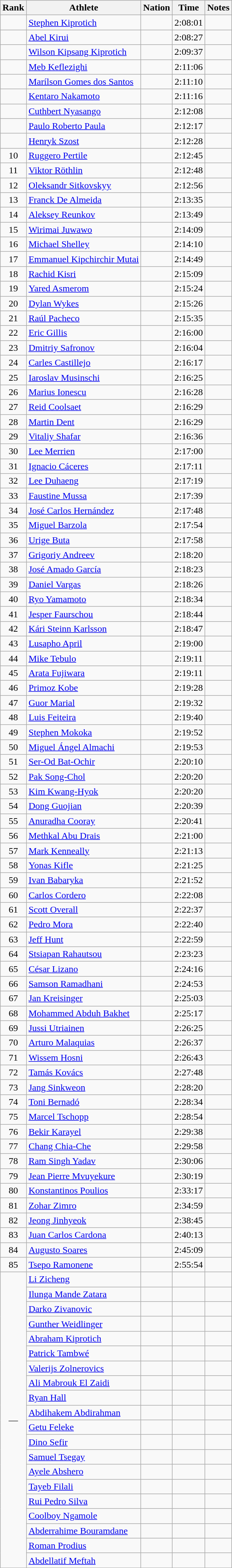<table class="wikitable sortable" style="text-align:center">
<tr>
<th>Rank</th>
<th>Athlete</th>
<th>Nation</th>
<th>Time</th>
<th>Notes</th>
</tr>
<tr>
<td></td>
<td align=left><a href='#'>Stephen Kiprotich</a></td>
<td align=left></td>
<td>2:08:01</td>
<td></td>
</tr>
<tr>
<td></td>
<td align=left><a href='#'>Abel Kirui</a></td>
<td align=left></td>
<td>2:08:27</td>
<td></td>
</tr>
<tr>
<td></td>
<td align=left><a href='#'>Wilson Kipsang Kiprotich</a></td>
<td align=left></td>
<td>2:09:37</td>
<td></td>
</tr>
<tr>
<td></td>
<td align=left><a href='#'>Meb Keflezighi</a></td>
<td align=left></td>
<td>2:11:06</td>
<td></td>
</tr>
<tr>
<td></td>
<td align=left><a href='#'>Marílson Gomes dos Santos</a></td>
<td align=left></td>
<td>2:11:10</td>
<td></td>
</tr>
<tr>
<td></td>
<td align=left><a href='#'>Kentaro Nakamoto</a></td>
<td align=left></td>
<td>2:11:16</td>
<td></td>
</tr>
<tr>
<td></td>
<td align=left><a href='#'>Cuthbert Nyasango</a></td>
<td align=left></td>
<td>2:12:08</td>
<td></td>
</tr>
<tr>
<td></td>
<td align=left><a href='#'>Paulo Roberto Paula</a></td>
<td align=left></td>
<td>2:12:17</td>
<td></td>
</tr>
<tr>
<td></td>
<td align=left><a href='#'>Henryk Szost</a></td>
<td align=left></td>
<td>2:12:28</td>
<td></td>
</tr>
<tr>
<td>10</td>
<td align=left><a href='#'>Ruggero Pertile</a></td>
<td align=left></td>
<td>2:12:45</td>
<td></td>
</tr>
<tr>
<td>11</td>
<td align=left><a href='#'>Viktor Röthlin</a></td>
<td align=left></td>
<td>2:12:48</td>
<td></td>
</tr>
<tr>
<td>12</td>
<td align=left><a href='#'>Oleksandr Sitkovskyy</a></td>
<td align=left></td>
<td>2:12:56</td>
<td></td>
</tr>
<tr>
<td>13</td>
<td align=left><a href='#'>Franck De Almeida</a></td>
<td align=left></td>
<td>2:13:35</td>
<td></td>
</tr>
<tr>
<td>14</td>
<td align=left><a href='#'>Aleksey Reunkov</a></td>
<td align=left></td>
<td>2:13:49</td>
<td></td>
</tr>
<tr>
<td>15</td>
<td align=left><a href='#'>Wirimai Juwawo</a></td>
<td align=left></td>
<td>2:14:09</td>
<td></td>
</tr>
<tr>
<td>16</td>
<td align=left><a href='#'>Michael Shelley</a></td>
<td align=left></td>
<td>2:14:10</td>
<td></td>
</tr>
<tr>
<td>17</td>
<td align=left><a href='#'>Emmanuel Kipchirchir Mutai</a></td>
<td align=left></td>
<td>2:14:49</td>
<td></td>
</tr>
<tr>
<td>18</td>
<td align=left><a href='#'>Rachid Kisri</a></td>
<td align=left></td>
<td>2:15:09</td>
<td></td>
</tr>
<tr>
<td>19</td>
<td align=left><a href='#'>Yared Asmerom</a></td>
<td align=left></td>
<td>2:15:24</td>
<td></td>
</tr>
<tr>
<td>20</td>
<td align=left><a href='#'>Dylan Wykes</a></td>
<td align=left></td>
<td>2:15:26</td>
<td></td>
</tr>
<tr>
<td>21</td>
<td align=left><a href='#'>Raúl Pacheco</a></td>
<td align=left></td>
<td>2:15:35</td>
<td></td>
</tr>
<tr>
<td>22</td>
<td align=left><a href='#'>Eric Gillis</a></td>
<td align=left></td>
<td>2:16:00</td>
<td></td>
</tr>
<tr>
<td>23</td>
<td align=left><a href='#'>Dmitriy Safronov</a></td>
<td align=left></td>
<td>2:16:04</td>
<td></td>
</tr>
<tr>
<td>24</td>
<td align=left><a href='#'>Carles Castillejo</a></td>
<td align=left></td>
<td>2:16:17</td>
<td></td>
</tr>
<tr>
<td>25</td>
<td align=left><a href='#'>Iaroslav Musinschi</a></td>
<td align=left></td>
<td>2:16:25</td>
<td></td>
</tr>
<tr>
<td>26</td>
<td align=left><a href='#'>Marius Ionescu</a></td>
<td align=left></td>
<td>2:16:28</td>
<td></td>
</tr>
<tr>
<td>27</td>
<td align=left><a href='#'>Reid Coolsaet</a></td>
<td align=left></td>
<td>2:16:29</td>
<td></td>
</tr>
<tr>
<td>28</td>
<td align=left><a href='#'>Martin Dent</a></td>
<td align=left></td>
<td>2:16:29</td>
<td></td>
</tr>
<tr>
<td>29</td>
<td align=left><a href='#'>Vitaliy Shafar</a></td>
<td align=left></td>
<td>2:16:36</td>
<td></td>
</tr>
<tr>
<td>30</td>
<td align=left><a href='#'>Lee Merrien</a></td>
<td align=left></td>
<td>2:17:00</td>
<td></td>
</tr>
<tr>
<td>31</td>
<td align=left><a href='#'>Ignacio Cáceres</a></td>
<td align=left></td>
<td>2:17:11</td>
<td></td>
</tr>
<tr>
<td>32</td>
<td align=left><a href='#'>Lee Duhaeng</a></td>
<td align=left></td>
<td>2:17:19</td>
<td></td>
</tr>
<tr>
<td>33</td>
<td align=left><a href='#'>Faustine Mussa</a></td>
<td align=left></td>
<td>2:17:39</td>
<td></td>
</tr>
<tr>
<td>34</td>
<td align=left><a href='#'>José Carlos Hernández</a></td>
<td align=left></td>
<td>2:17:48</td>
<td></td>
</tr>
<tr>
<td>35</td>
<td align=left><a href='#'>Miguel Barzola</a></td>
<td align=left></td>
<td>2:17:54</td>
<td></td>
</tr>
<tr>
<td>36</td>
<td align=left><a href='#'>Urige Buta</a></td>
<td align=left></td>
<td>2:17:58</td>
<td></td>
</tr>
<tr>
<td>37</td>
<td align=left><a href='#'>Grigoriy Andreev</a></td>
<td align=left></td>
<td>2:18:20</td>
<td></td>
</tr>
<tr>
<td>38</td>
<td align=left><a href='#'>José Amado García</a></td>
<td align=left></td>
<td>2:18:23</td>
<td></td>
</tr>
<tr>
<td>39</td>
<td align=left><a href='#'>Daniel Vargas</a></td>
<td align=left></td>
<td>2:18:26</td>
<td></td>
</tr>
<tr>
<td>40</td>
<td align=left><a href='#'>Ryo Yamamoto</a></td>
<td align=left></td>
<td>2:18:34</td>
<td></td>
</tr>
<tr>
<td>41</td>
<td align=left><a href='#'>Jesper Faurschou</a></td>
<td align=left></td>
<td>2:18:44</td>
<td></td>
</tr>
<tr>
<td>42</td>
<td align=left><a href='#'>Kári Steinn Karlsson</a></td>
<td align=left></td>
<td>2:18:47</td>
<td></td>
</tr>
<tr>
<td>43</td>
<td align=left><a href='#'>Lusapho April</a></td>
<td align=left></td>
<td>2:19:00</td>
<td></td>
</tr>
<tr>
<td>44</td>
<td align=left><a href='#'>Mike Tebulo</a></td>
<td align=left></td>
<td>2:19:11</td>
<td></td>
</tr>
<tr>
<td>45</td>
<td align=left><a href='#'>Arata Fujiwara</a></td>
<td align=left></td>
<td>2:19:11</td>
<td></td>
</tr>
<tr>
<td>46</td>
<td align=left><a href='#'>Primoz Kobe</a></td>
<td align=left></td>
<td>2:19:28</td>
<td></td>
</tr>
<tr>
<td>47</td>
<td align=left><a href='#'>Guor Marial</a></td>
<td align=left></td>
<td>2:19:32</td>
<td></td>
</tr>
<tr>
<td>48</td>
<td align=left><a href='#'>Luis Feiteira</a></td>
<td align=left></td>
<td>2:19:40</td>
<td></td>
</tr>
<tr>
<td>49</td>
<td align=left><a href='#'>Stephen Mokoka</a></td>
<td align=left></td>
<td>2:19:52</td>
<td></td>
</tr>
<tr>
<td>50</td>
<td align=left><a href='#'>Miguel Ángel Almachi</a></td>
<td align=left></td>
<td>2:19:53</td>
<td></td>
</tr>
<tr>
<td>51</td>
<td align=left><a href='#'>Ser-Od Bat-Ochir</a></td>
<td align=left></td>
<td>2:20:10</td>
<td></td>
</tr>
<tr>
<td>52</td>
<td align=left><a href='#'>Pak Song-Chol</a></td>
<td align=left></td>
<td>2:20:20</td>
<td></td>
</tr>
<tr>
<td>53</td>
<td align=left><a href='#'>Kim Kwang-Hyok</a></td>
<td align=left></td>
<td>2:20:20</td>
<td></td>
</tr>
<tr>
<td>54</td>
<td align=left><a href='#'>Dong Guojian</a></td>
<td align=left></td>
<td>2:20:39</td>
<td></td>
</tr>
<tr>
<td>55</td>
<td align=left><a href='#'>Anuradha Cooray</a></td>
<td align=left></td>
<td>2:20:41</td>
<td></td>
</tr>
<tr>
<td>56</td>
<td align=left><a href='#'>Methkal Abu Drais</a></td>
<td align=left></td>
<td>2:21:00</td>
<td></td>
</tr>
<tr>
<td>57</td>
<td align=left><a href='#'>Mark Kenneally</a></td>
<td align=left></td>
<td>2:21:13</td>
<td></td>
</tr>
<tr>
<td>58</td>
<td align=left><a href='#'>Yonas Kifle</a></td>
<td align=left></td>
<td>2:21:25</td>
<td></td>
</tr>
<tr>
<td>59</td>
<td align=left><a href='#'>Ivan Babaryka</a></td>
<td align=left></td>
<td>2:21:52</td>
<td></td>
</tr>
<tr>
<td>60</td>
<td align=left><a href='#'>Carlos Cordero</a></td>
<td align=left></td>
<td>2:22:08</td>
<td></td>
</tr>
<tr>
<td>61</td>
<td align=left><a href='#'>Scott Overall</a></td>
<td align=left></td>
<td>2:22:37</td>
<td></td>
</tr>
<tr>
<td>62</td>
<td align=left><a href='#'>Pedro Mora</a></td>
<td align=left></td>
<td>2:22:40</td>
<td></td>
</tr>
<tr>
<td>63</td>
<td align=left><a href='#'>Jeff Hunt</a></td>
<td align=left></td>
<td>2:22:59</td>
<td></td>
</tr>
<tr>
<td>64</td>
<td align=left><a href='#'>Stsiapan Rahautsou</a></td>
<td align=left></td>
<td>2:23:23</td>
<td></td>
</tr>
<tr>
<td>65</td>
<td align=left><a href='#'>César Lizano</a></td>
<td align=left></td>
<td>2:24:16</td>
<td></td>
</tr>
<tr>
<td>66</td>
<td align=left><a href='#'>Samson Ramadhani</a></td>
<td align=left></td>
<td>2:24:53</td>
<td></td>
</tr>
<tr>
<td>67</td>
<td align=left><a href='#'>Jan Kreisinger</a></td>
<td align=left></td>
<td>2:25:03</td>
<td></td>
</tr>
<tr>
<td>68</td>
<td align=left><a href='#'>Mohammed Abduh Bakhet</a></td>
<td align=left></td>
<td>2:25:17</td>
<td></td>
</tr>
<tr>
<td>69</td>
<td align=left><a href='#'>Jussi Utriainen</a></td>
<td align=left></td>
<td>2:26:25</td>
<td></td>
</tr>
<tr>
<td>70</td>
<td align=left><a href='#'>Arturo Malaquias</a></td>
<td align=left></td>
<td>2:26:37</td>
<td></td>
</tr>
<tr>
<td>71</td>
<td align=left><a href='#'>Wissem Hosni</a></td>
<td align=left></td>
<td>2:26:43</td>
<td></td>
</tr>
<tr>
<td>72</td>
<td align=left><a href='#'>Tamás Kovács</a></td>
<td align=left></td>
<td>2:27:48</td>
<td></td>
</tr>
<tr>
<td>73</td>
<td align=left><a href='#'>Jang Sinkweon</a></td>
<td align=left></td>
<td>2:28:20</td>
<td></td>
</tr>
<tr>
<td>74</td>
<td align=left><a href='#'>Toni Bernadó</a></td>
<td align=left></td>
<td>2:28:34</td>
<td></td>
</tr>
<tr>
<td>75</td>
<td align=left><a href='#'>Marcel Tschopp</a></td>
<td align=left></td>
<td>2:28:54</td>
<td></td>
</tr>
<tr>
<td>76</td>
<td align=left><a href='#'>Bekir Karayel</a></td>
<td align=left></td>
<td>2:29:38</td>
<td></td>
</tr>
<tr>
<td>77</td>
<td align=left><a href='#'>Chang Chia-Che</a></td>
<td align=left></td>
<td>2:29:58</td>
<td></td>
</tr>
<tr>
<td>78</td>
<td align=left><a href='#'>Ram Singh Yadav</a></td>
<td align=left></td>
<td>2:30:06</td>
<td></td>
</tr>
<tr>
<td>79</td>
<td align=left><a href='#'>Jean Pierre Mvuyekure</a></td>
<td align=left></td>
<td>2:30:19</td>
<td></td>
</tr>
<tr>
<td>80</td>
<td align=left><a href='#'>Konstantinos Poulios</a></td>
<td align=left></td>
<td>2:33:17</td>
<td></td>
</tr>
<tr>
<td>81</td>
<td align=left><a href='#'>Zohar Zimro</a></td>
<td align=left></td>
<td>2:34:59</td>
<td></td>
</tr>
<tr>
<td>82</td>
<td align=left><a href='#'>Jeong Jinhyeok</a></td>
<td align=left></td>
<td>2:38:45</td>
<td></td>
</tr>
<tr>
<td>83</td>
<td align=left><a href='#'>Juan Carlos Cardona</a></td>
<td align=left></td>
<td>2:40:13</td>
<td></td>
</tr>
<tr>
<td>84</td>
<td align=left><a href='#'>Augusto Soares</a></td>
<td align=left></td>
<td>2:45:09</td>
<td></td>
</tr>
<tr>
<td>85</td>
<td align=left><a href='#'>Tsepo Ramonene</a></td>
<td align=left></td>
<td>2:55:54</td>
<td></td>
</tr>
<tr>
<td rowspan=20 data-sort-value=86>—</td>
<td align=left><a href='#'>Li Zicheng</a></td>
<td align=left></td>
<td data-sort-value=4:00:00></td>
<td></td>
</tr>
<tr>
<td align=left><a href='#'>Ilunga Mande Zatara</a></td>
<td align=left></td>
<td data-sort-value=4:00:00></td>
<td></td>
</tr>
<tr>
<td align=left><a href='#'>Darko Zivanovic</a></td>
<td align=left></td>
<td data-sort-value=4:00:00></td>
<td></td>
</tr>
<tr>
<td align=left><a href='#'>Gunther Weidlinger</a></td>
<td align=left></td>
<td data-sort-value=4:00:00></td>
<td></td>
</tr>
<tr>
<td align=left><a href='#'>Abraham Kiprotich</a></td>
<td align=left></td>
<td data-sort-value=4:00:00></td>
<td></td>
</tr>
<tr>
<td align=left><a href='#'>Patrick Tambwé</a></td>
<td align=left></td>
<td data-sort-value=4:00:00></td>
<td></td>
</tr>
<tr>
<td align=left><a href='#'>Valerijs Zolnerovics</a></td>
<td align=left></td>
<td data-sort-value=4:00:00></td>
<td></td>
</tr>
<tr>
<td align=left><a href='#'>Ali Mabrouk El Zaidi</a></td>
<td align=left></td>
<td data-sort-value=4:00:00></td>
<td></td>
</tr>
<tr>
<td align=left><a href='#'>Ryan Hall</a></td>
<td align=left></td>
<td data-sort-value=4:00:00></td>
<td></td>
</tr>
<tr>
<td align=left><a href='#'>Abdihakem Abdirahman</a></td>
<td align=left></td>
<td data-sort-value=4:00:00></td>
<td></td>
</tr>
<tr>
<td align=left><a href='#'>Getu Feleke</a></td>
<td align=left></td>
<td data-sort-value=4:00:00></td>
<td></td>
</tr>
<tr>
<td align=left><a href='#'>Dino Sefir</a></td>
<td align=left></td>
<td data-sort-value=4:00:00></td>
<td></td>
</tr>
<tr>
<td align=left><a href='#'>Samuel Tsegay</a></td>
<td align=left></td>
<td data-sort-value=4:00:00></td>
<td></td>
</tr>
<tr>
<td align=left><a href='#'>Ayele Abshero</a></td>
<td align=left></td>
<td data-sort-value=4:00:00></td>
<td></td>
</tr>
<tr>
<td align=left><a href='#'>Tayeb Filali</a></td>
<td align=left></td>
<td data-sort-value=4:00:00></td>
<td></td>
</tr>
<tr>
<td align=left><a href='#'>Rui Pedro Silva</a></td>
<td align=left></td>
<td data-sort-value=4:00:00></td>
<td></td>
</tr>
<tr>
<td align=left><a href='#'>Coolboy Ngamole</a></td>
<td align=left></td>
<td data-sort-value=4:00:00></td>
<td></td>
</tr>
<tr>
<td align=left><a href='#'>Abderrahime Bouramdane</a></td>
<td align=left></td>
<td data-sort-value=4:00:00></td>
<td></td>
</tr>
<tr>
<td align=left><a href='#'>Roman Prodius</a></td>
<td align=left></td>
<td data-sort-value=4:00:00></td>
<td></td>
</tr>
<tr>
<td align=left><a href='#'>Abdellatif Meftah</a></td>
<td align=left></td>
<td data-sort-value=4:00:00></td>
<td></td>
</tr>
</table>
